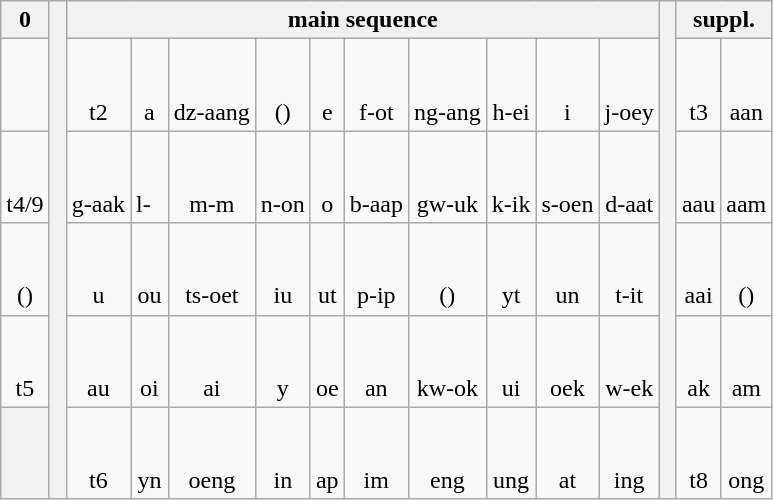<table class=wikitable>
<tr>
<th>0</th>
<th rowspan=6> </th>
<th colspan=10>main sequence</th>
<th rowspan=6> </th>
<th colspan=2>suppl.</th>
</tr>
<tr align=center>
<td> <br><br> </td>
<td> <br><br>t2</td>
<td> <br><br>a</td>
<td> <br><br>dz-aang</td>
<td> <br><br>()</td>
<td> <br><br>e</td>
<td> <br><br>f-ot</td>
<td> <br><br>ng-ang</td>
<td> <br><br>h-ei</td>
<td> <br><br>i</td>
<td> <br><br>j-oey</td>
<td> <br><br>t3</td>
<td> <br><br>aan</td>
</tr>
<tr align=center>
<td> <br><br>t4/9</td>
<td> <br><br>g-aak</td>
<td> <br><br>l-  </td>
<td> <br><br>m-m</td>
<td> <br><br>n-on</td>
<td> <br><br>o</td>
<td> <br><br>b-aap</td>
<td> <br><br>gw-uk</td>
<td> <br><br>k-ik</td>
<td> <br><br>s-oen</td>
<td> <br><br>d-aat</td>
<td> <br><br>aau</td>
<td> <br><br>aam</td>
</tr>
<tr align=center>
<td> <br><br>()</td>
<td> <br><br>u</td>
<td> <br><br>ou</td>
<td> <br><br>ts-oet</td>
<td> <br><br>iu</td>
<td> <br><br>ut</td>
<td> <br><br>p-ip</td>
<td> <br><br>()</td>
<td> <br><br>yt</td>
<td> <br><br>un</td>
<td> <br><br>t-it</td>
<td> <br><br>aai</td>
<td> <br><br>()</td>
</tr>
<tr align=center>
<td> <br><br>t5</td>
<td> <br><br>au</td>
<td> <br><br>oi</td>
<td> <br><br>ai</td>
<td> <br><br>y</td>
<td> <br><br>oe</td>
<td> <br><br>an</td>
<td> <br><br>kw-ok</td>
<td> <br><br>ui</td>
<td> <br><br>oek</td>
<td> <br><br>w-ek</td>
<td> <br><br>ak</td>
<td> <br><br>am</td>
</tr>
<tr align=center>
<th></th>
<td> <br><br>t6</td>
<td> <br><br>yn</td>
<td> <br><br>oeng</td>
<td> <br><br>in</td>
<td> <br><br>ap</td>
<td> <br><br>im</td>
<td> <br><br>eng</td>
<td> <br><br>ung</td>
<td> <br><br>at</td>
<td> <br><br>ing</td>
<td> <br><br>t8</td>
<td> <br><br>ong</td>
</tr>
</table>
